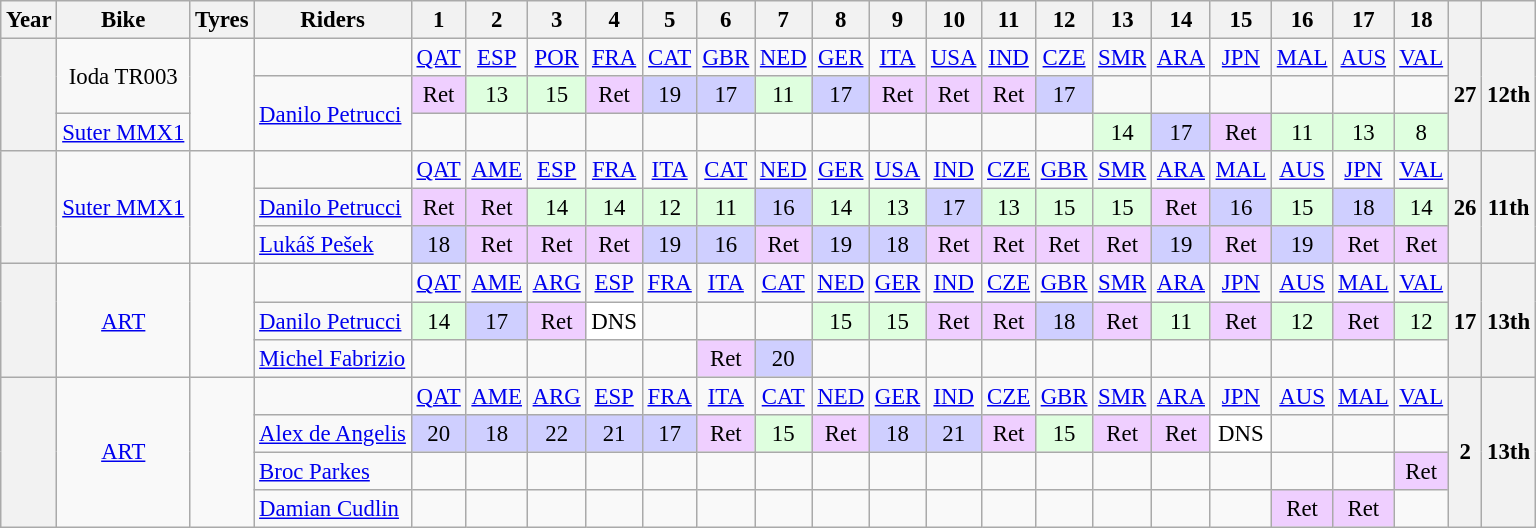<table class="wikitable" border="1" style="text-align:center; font-size:95%">
<tr>
<th scope="col">Year</th>
<th scope="col">Bike</th>
<th scope="col">Tyres</th>
<th scope="col">Riders</th>
<th scope="col">1</th>
<th scope="col">2</th>
<th scope="col">3</th>
<th scope="col">4</th>
<th scope="col">5</th>
<th scope="col">6</th>
<th scope="col">7</th>
<th scope="col">8</th>
<th scope="col">9</th>
<th scope="col">10</th>
<th scope="col">11</th>
<th scope="col">12</th>
<th scope="col">13</th>
<th scope="col">14</th>
<th scope="col">15</th>
<th scope="col">16</th>
<th scope="col">17</th>
<th scope="col">18</th>
<th scope="col"></th>
<th scope="col"></th>
</tr>
<tr>
<th scope="row" rowspan="3"></th>
<td rowspan="2">Ioda TR003</td>
<td rowspan="3"></td>
<td></td>
<td><a href='#'>QAT</a></td>
<td><a href='#'>ESP</a></td>
<td><a href='#'>POR</a></td>
<td><a href='#'>FRA</a></td>
<td><a href='#'>CAT</a></td>
<td><a href='#'>GBR</a></td>
<td><a href='#'>NED</a></td>
<td><a href='#'>GER</a></td>
<td><a href='#'>ITA</a></td>
<td><a href='#'>USA</a></td>
<td><a href='#'>IND</a></td>
<td><a href='#'>CZE</a></td>
<td><a href='#'>SMR</a></td>
<td><a href='#'>ARA</a></td>
<td><a href='#'>JPN</a></td>
<td><a href='#'>MAL</a></td>
<td><a href='#'>AUS</a></td>
<td><a href='#'>VAL</a></td>
<th rowspan="3">27</th>
<th rowspan="3">12th</th>
</tr>
<tr>
<td align="left" rowspan="2"> <a href='#'>Danilo Petrucci</a></td>
<td style="background:#efcfff;">Ret</td>
<td style="background:#dfffdf;">13</td>
<td style="background:#dfffdf;">15</td>
<td style="background:#efcfff;">Ret</td>
<td style="background:#cfcfff;">19</td>
<td style="background:#cfcfff;">17</td>
<td style="background:#dfffdf;">11</td>
<td style="background:#cfcfff;">17</td>
<td style="background:#efcfff;">Ret</td>
<td style="background:#efcfff;">Ret</td>
<td style="background:#efcfff;">Ret</td>
<td style="background:#cfcfff;">17</td>
<td></td>
<td></td>
<td></td>
<td></td>
<td></td>
<td></td>
</tr>
<tr>
<td><a href='#'>Suter MMX1</a></td>
<td></td>
<td></td>
<td></td>
<td></td>
<td></td>
<td></td>
<td></td>
<td></td>
<td></td>
<td></td>
<td></td>
<td></td>
<td style="background:#dfffdf;">14</td>
<td style="background:#cfcfff;">17</td>
<td style="background:#efcfff;">Ret</td>
<td style="background:#dfffdf;">11</td>
<td style="background:#dfffdf;">13</td>
<td style="background:#dfffdf;">8</td>
</tr>
<tr>
<th scope="row" rowspan="3"></th>
<td rowspan="3"><a href='#'>Suter MMX1</a></td>
<td rowspan="3"></td>
<td></td>
<td><a href='#'>QAT</a></td>
<td><a href='#'>AME</a></td>
<td><a href='#'>ESP</a></td>
<td><a href='#'>FRA</a></td>
<td><a href='#'>ITA</a></td>
<td><a href='#'>CAT</a></td>
<td><a href='#'>NED</a></td>
<td><a href='#'>GER</a></td>
<td><a href='#'>USA</a></td>
<td><a href='#'>IND</a></td>
<td><a href='#'>CZE</a></td>
<td><a href='#'>GBR</a></td>
<td><a href='#'>SMR</a></td>
<td><a href='#'>ARA</a></td>
<td><a href='#'>MAL</a></td>
<td><a href='#'>AUS</a></td>
<td><a href='#'>JPN</a></td>
<td><a href='#'>VAL</a></td>
<th rowspan="3">26</th>
<th rowspan="3">11th</th>
</tr>
<tr>
<td align="left"> <a href='#'>Danilo Petrucci</a></td>
<td style="background:#efcfff;">Ret</td>
<td style="background:#efcfff;">Ret</td>
<td style="background:#dfffdf;">14</td>
<td style="background:#dfffdf;">14</td>
<td style="background:#dfffdf;">12</td>
<td style="background:#dfffdf;">11</td>
<td style="background:#cfcfff;">16</td>
<td style="background:#dfffdf;">14</td>
<td style="background:#dfffdf;">13</td>
<td style="background:#cfcfff;">17</td>
<td style="background:#dfffdf;">13</td>
<td style="background:#dfffdf;">15</td>
<td style="background:#dfffdf;">15</td>
<td style="background:#efcfff;">Ret</td>
<td style="background:#cfcfff;">16</td>
<td style="background:#dfffdf;">15</td>
<td style="background:#cfcfff;">18</td>
<td style="background:#dfffdf;">14</td>
</tr>
<tr>
<td align="left"> <a href='#'>Lukáš Pešek</a></td>
<td style="background:#cfcfff;">18</td>
<td style="background:#efcfff;">Ret</td>
<td style="background:#efcfff;">Ret</td>
<td style="background:#efcfff;">Ret</td>
<td style="background:#cfcfff;">19</td>
<td style="background:#cfcfff;">16</td>
<td style="background:#efcfff;">Ret</td>
<td style="background:#cfcfff;">19</td>
<td style="background:#cfcfff;">18</td>
<td style="background:#efcfff;">Ret</td>
<td style="background:#efcfff;">Ret</td>
<td style="background:#efcfff;">Ret</td>
<td style="background:#efcfff;">Ret</td>
<td style="background:#cfcfff;">19</td>
<td style="background:#efcfff;">Ret</td>
<td style="background:#cfcfff;">19</td>
<td style="background:#efcfff;">Ret</td>
<td style="background:#efcfff;">Ret</td>
</tr>
<tr>
<th scope="row" rowspan="3"></th>
<td rowspan="3"><a href='#'>ART</a></td>
<td rowspan="3"></td>
<td></td>
<td><a href='#'>QAT</a></td>
<td><a href='#'>AME</a></td>
<td><a href='#'>ARG</a></td>
<td><a href='#'>ESP</a></td>
<td><a href='#'>FRA</a></td>
<td><a href='#'>ITA</a></td>
<td><a href='#'>CAT</a></td>
<td><a href='#'>NED</a></td>
<td><a href='#'>GER</a></td>
<td><a href='#'>IND</a></td>
<td><a href='#'>CZE</a></td>
<td><a href='#'>GBR</a></td>
<td><a href='#'>SMR</a></td>
<td><a href='#'>ARA</a></td>
<td><a href='#'>JPN</a></td>
<td><a href='#'>AUS</a></td>
<td><a href='#'>MAL</a></td>
<td><a href='#'>VAL</a></td>
<th rowspan="3">17</th>
<th rowspan="3">13th</th>
</tr>
<tr>
<td align="left"> <a href='#'>Danilo Petrucci</a></td>
<td style="background:#dfffdf;">14</td>
<td style="background:#cfcfff;">17</td>
<td style="background:#efcfff;">Ret</td>
<td style="background:#ffffff;">DNS</td>
<td></td>
<td></td>
<td></td>
<td style="background:#DFFFDF;">15</td>
<td style="background:#DFFFDF;">15</td>
<td style="background:#efcfff;">Ret</td>
<td style="background:#efcfff;">Ret</td>
<td style="background:#cfcfff;">18</td>
<td style="background:#efcfff;">Ret</td>
<td style="background:#DFFFDF;">11</td>
<td style="background:#efcfff;">Ret</td>
<td style="background:#DFFFDF;">12</td>
<td style="background:#efcfff;">Ret</td>
<td style="background:#DFFFDF;">12</td>
</tr>
<tr>
<td align="left"> <a href='#'>Michel Fabrizio</a></td>
<td></td>
<td></td>
<td></td>
<td></td>
<td></td>
<td style="background:#efcfff;">Ret</td>
<td style="background:#cfcfff;">20</td>
<td></td>
<td></td>
<td></td>
<td></td>
<td></td>
<td></td>
<td></td>
<td></td>
<td></td>
<td></td>
<td></td>
</tr>
<tr>
<th scope="row" rowspan="4"></th>
<td rowspan="4"><a href='#'>ART</a></td>
<td rowspan="4"></td>
<td></td>
<td><a href='#'>QAT</a></td>
<td><a href='#'>AME</a></td>
<td><a href='#'>ARG</a></td>
<td><a href='#'>ESP</a></td>
<td><a href='#'>FRA</a></td>
<td><a href='#'>ITA</a></td>
<td><a href='#'>CAT</a></td>
<td><a href='#'>NED</a></td>
<td><a href='#'>GER</a></td>
<td><a href='#'>IND</a></td>
<td><a href='#'>CZE</a></td>
<td><a href='#'>GBR</a></td>
<td><a href='#'>SMR</a></td>
<td><a href='#'>ARA</a></td>
<td><a href='#'>JPN</a></td>
<td><a href='#'>AUS</a></td>
<td><a href='#'>MAL</a></td>
<td><a href='#'>VAL</a></td>
<th rowspan="4">2</th>
<th rowspan="4">13th</th>
</tr>
<tr>
<td align="left"> <a href='#'>Alex de Angelis</a></td>
<td style="background:#cfcfff;">20</td>
<td style="background:#cfcfff;">18</td>
<td style="background:#cfcfff;">22</td>
<td style="background:#cfcfff;">21</td>
<td style="background:#cfcfff;">17</td>
<td style="background:#efcfff;">Ret</td>
<td style="background:#dfffdf;">15</td>
<td style="background:#efcfff;">Ret</td>
<td style="background:#cfcfff;">18</td>
<td style="background:#cfcfff;">21</td>
<td style="background:#efcfff;">Ret</td>
<td style="background:#dfffdf;">15</td>
<td style="background:#efcfff;">Ret</td>
<td style="background:#efcfff;">Ret</td>
<td style="background:#ffffff;">DNS</td>
<td></td>
<td></td>
<td></td>
</tr>
<tr>
<td align="left"> <a href='#'>Broc Parkes</a></td>
<td></td>
<td></td>
<td></td>
<td></td>
<td></td>
<td></td>
<td></td>
<td></td>
<td></td>
<td></td>
<td></td>
<td></td>
<td></td>
<td></td>
<td></td>
<td></td>
<td></td>
<td style="background:#efcfff;">Ret</td>
</tr>
<tr>
<td align="left"> <a href='#'>Damian Cudlin</a></td>
<td></td>
<td></td>
<td></td>
<td></td>
<td></td>
<td></td>
<td></td>
<td></td>
<td></td>
<td></td>
<td></td>
<td></td>
<td></td>
<td></td>
<td></td>
<td style="background:#efcfff;">Ret</td>
<td style="background:#efcfff;">Ret</td>
<td></td>
</tr>
</table>
